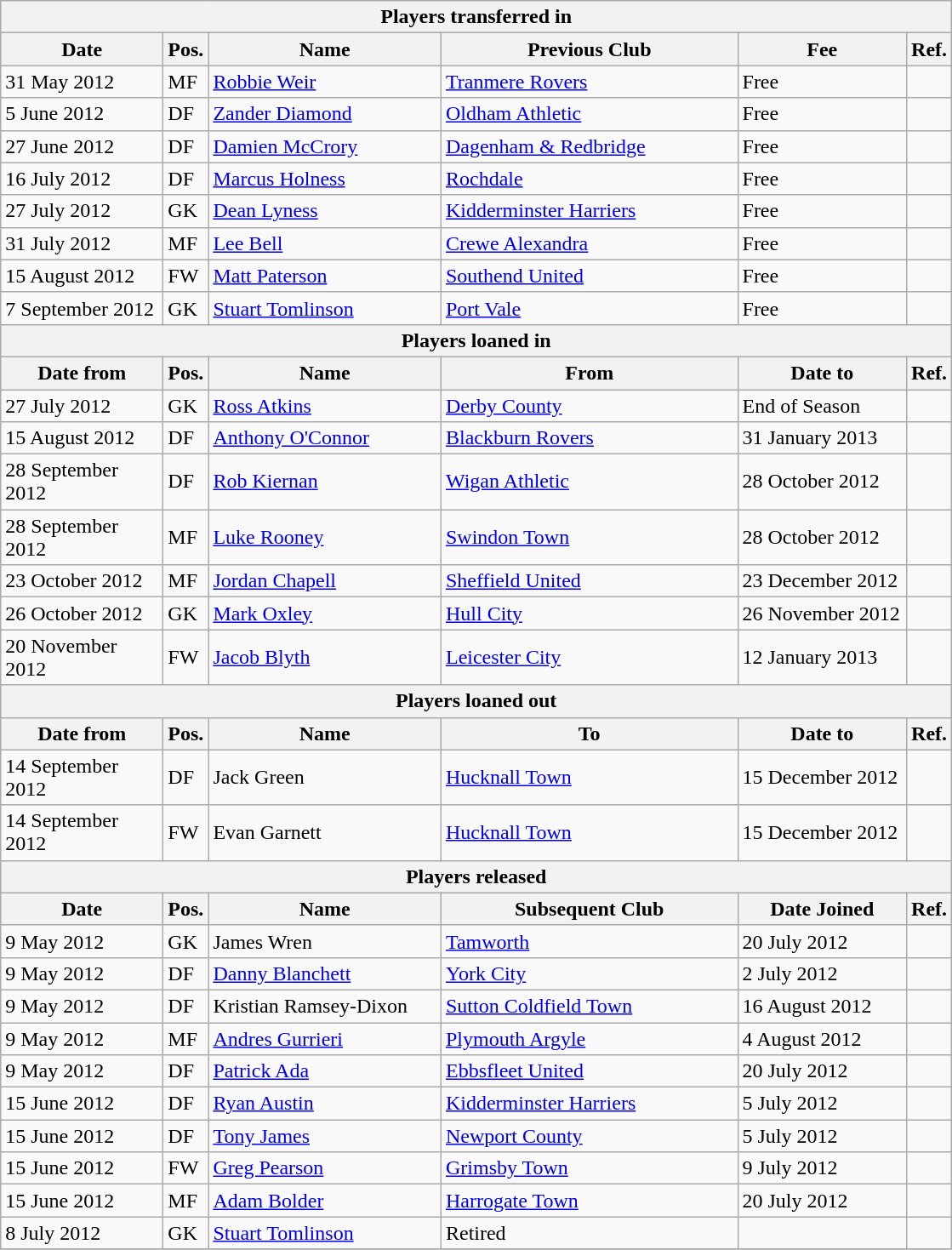<table class="wikitable">
<tr>
<th colspan="6">Players transferred in</th>
</tr>
<tr>
<th style="width:120px;">Date</th>
<th style="width:25px;">Pos.</th>
<th style="width:175px;">Name</th>
<th style="width:225px;">Previous Club</th>
<th style="width:125px;">Fee</th>
<th style="width:25px;">Ref.</th>
</tr>
<tr>
<td>31 May 2012</td>
<td>MF</td>
<td> <a href='#'>Robbie Weir</a></td>
<td> <a href='#'>Tranmere Rovers</a></td>
<td>Free</td>
<td></td>
</tr>
<tr>
<td>5 June 2012</td>
<td>DF</td>
<td> <a href='#'>Zander Diamond</a></td>
<td> <a href='#'>Oldham Athletic</a></td>
<td>Free</td>
<td></td>
</tr>
<tr>
<td>27 June 2012</td>
<td>DF</td>
<td> <a href='#'>Damien McCrory</a></td>
<td> <a href='#'>Dagenham & Redbridge</a></td>
<td>Free</td>
<td></td>
</tr>
<tr>
<td>16 July 2012</td>
<td>DF</td>
<td> <a href='#'>Marcus Holness</a></td>
<td> <a href='#'>Rochdale</a></td>
<td>Free</td>
<td></td>
</tr>
<tr>
<td>27 July 2012</td>
<td>GK</td>
<td> <a href='#'>Dean Lyness</a></td>
<td> <a href='#'>Kidderminster Harriers</a></td>
<td>Free</td>
<td></td>
</tr>
<tr>
<td>31 July 2012</td>
<td>MF</td>
<td> <a href='#'>Lee Bell</a></td>
<td> <a href='#'>Crewe Alexandra</a></td>
<td>Free</td>
<td></td>
</tr>
<tr>
<td>15 August 2012</td>
<td>FW</td>
<td> <a href='#'>Matt Paterson</a></td>
<td> <a href='#'>Southend United</a></td>
<td>Free</td>
<td></td>
</tr>
<tr>
<td>7 September 2012</td>
<td>GK</td>
<td> <a href='#'>Stuart Tomlinson</a></td>
<td> <a href='#'>Port Vale</a></td>
<td>Free</td>
<td></td>
</tr>
<tr>
<th colspan="6">Players loaned in</th>
</tr>
<tr>
<th>Date from</th>
<th>Pos.</th>
<th>Name</th>
<th>From</th>
<th>Date to</th>
<th>Ref.</th>
</tr>
<tr>
<td>27 July 2012</td>
<td>GK</td>
<td> <a href='#'>Ross Atkins</a></td>
<td> <a href='#'>Derby County</a></td>
<td>End of Season</td>
<td></td>
</tr>
<tr>
<td>15 August 2012</td>
<td>DF</td>
<td> <a href='#'>Anthony O'Connor</a></td>
<td> <a href='#'>Blackburn Rovers</a></td>
<td>31 January 2013</td>
<td></td>
</tr>
<tr>
<td>28 September 2012</td>
<td>DF</td>
<td> <a href='#'>Rob Kiernan</a></td>
<td> <a href='#'>Wigan Athletic</a></td>
<td>28 October 2012</td>
<td></td>
</tr>
<tr>
<td>28 September 2012</td>
<td>MF</td>
<td> <a href='#'>Luke Rooney</a></td>
<td> <a href='#'>Swindon Town</a></td>
<td>28 October 2012</td>
<td></td>
</tr>
<tr>
<td>23 October 2012</td>
<td>MF</td>
<td> <a href='#'>Jordan Chapell</a></td>
<td> <a href='#'>Sheffield United</a></td>
<td>23 December 2012</td>
<td></td>
</tr>
<tr>
<td>26 October 2012</td>
<td>GK</td>
<td> <a href='#'>Mark Oxley</a></td>
<td> <a href='#'>Hull City</a></td>
<td>26 November 2012</td>
<td></td>
</tr>
<tr>
<td>20 November 2012</td>
<td>FW</td>
<td> <a href='#'>Jacob Blyth</a></td>
<td> <a href='#'>Leicester City</a></td>
<td>12 January 2013</td>
<td></td>
</tr>
<tr>
<th colspan="6">Players loaned out</th>
</tr>
<tr>
<th>Date from</th>
<th>Pos.</th>
<th>Name</th>
<th>To</th>
<th>Date to</th>
<th>Ref.</th>
</tr>
<tr>
<td>14 September 2012</td>
<td>DF</td>
<td> Jack Green</td>
<td> <a href='#'>Hucknall Town</a></td>
<td>15 December 2012</td>
<td></td>
</tr>
<tr>
<td>14 September 2012</td>
<td>FW</td>
<td> Evan Garnett</td>
<td> <a href='#'>Hucknall Town</a></td>
<td>15 December 2012</td>
<td></td>
</tr>
<tr>
<th colspan="6">Players released</th>
</tr>
<tr>
<th>Date</th>
<th>Pos.</th>
<th>Name</th>
<th>Subsequent Club</th>
<th>Date Joined</th>
<th>Ref.</th>
</tr>
<tr>
<td>9 May 2012</td>
<td>GK</td>
<td> James Wren</td>
<td> <a href='#'>Tamworth</a></td>
<td>20 July 2012</td>
<td></td>
</tr>
<tr>
<td>9 May 2012</td>
<td>DF</td>
<td> <a href='#'>Danny Blanchett</a></td>
<td> <a href='#'>York City</a></td>
<td>2 July 2012</td>
<td></td>
</tr>
<tr>
<td>9 May 2012</td>
<td>DF</td>
<td> Kristian Ramsey-Dixon</td>
<td> <a href='#'>Sutton Coldfield Town</a></td>
<td>16 August 2012</td>
<td></td>
</tr>
<tr>
<td>9 May 2012</td>
<td>MF</td>
<td> <a href='#'>Andres Gurrieri</a></td>
<td> <a href='#'>Plymouth Argyle</a></td>
<td>4 August 2012</td>
<td></td>
</tr>
<tr>
<td>9 May 2012</td>
<td>DF</td>
<td> <a href='#'>Patrick Ada</a></td>
<td> <a href='#'>Ebbsfleet United</a></td>
<td>20 July 2012</td>
<td></td>
</tr>
<tr>
<td>15 June 2012</td>
<td>DF</td>
<td> <a href='#'>Ryan Austin</a></td>
<td> <a href='#'>Kidderminster Harriers</a></td>
<td>5 July 2012</td>
<td></td>
</tr>
<tr>
<td>15 June 2012</td>
<td>DF</td>
<td> <a href='#'>Tony James</a></td>
<td> <a href='#'>Newport County</a></td>
<td>5 July 2012</td>
<td></td>
</tr>
<tr>
<td>15 June 2012</td>
<td>FW</td>
<td> <a href='#'>Greg Pearson</a></td>
<td> <a href='#'>Grimsby Town</a></td>
<td>9 July 2012</td>
<td></td>
</tr>
<tr>
<td>15 June 2012</td>
<td>MF</td>
<td> <a href='#'>Adam Bolder</a></td>
<td> <a href='#'>Harrogate Town</a></td>
<td>20 July 2012</td>
<td></td>
</tr>
<tr>
<td>8 July 2012</td>
<td>GK</td>
<td> <a href='#'>Stuart Tomlinson</a></td>
<td>Retired</td>
<td></td>
<td></td>
</tr>
<tr>
</tr>
</table>
